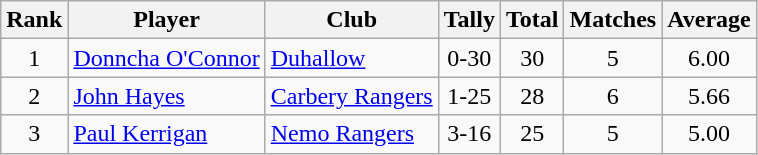<table class="wikitable">
<tr>
<th>Rank</th>
<th>Player</th>
<th>Club</th>
<th>Tally</th>
<th>Total</th>
<th>Matches</th>
<th>Average</th>
</tr>
<tr>
<td rowspan="1" style="text-align:center;">1</td>
<td><a href='#'>Donncha O'Connor</a></td>
<td><a href='#'>Duhallow</a></td>
<td align=center>0-30</td>
<td align=center>30</td>
<td align=center>5</td>
<td align=center>6.00</td>
</tr>
<tr>
<td rowspan="1" style="text-align:center;">2</td>
<td><a href='#'>John Hayes</a></td>
<td><a href='#'>Carbery Rangers</a></td>
<td align=center>1-25</td>
<td align=center>28</td>
<td align=center>6</td>
<td align=center>5.66</td>
</tr>
<tr>
<td rowspan="1" style="text-align:center;">3</td>
<td><a href='#'>Paul Kerrigan</a></td>
<td><a href='#'>Nemo Rangers</a></td>
<td align=center>3-16</td>
<td align=center>25</td>
<td align=center>5</td>
<td align=center>5.00</td>
</tr>
</table>
